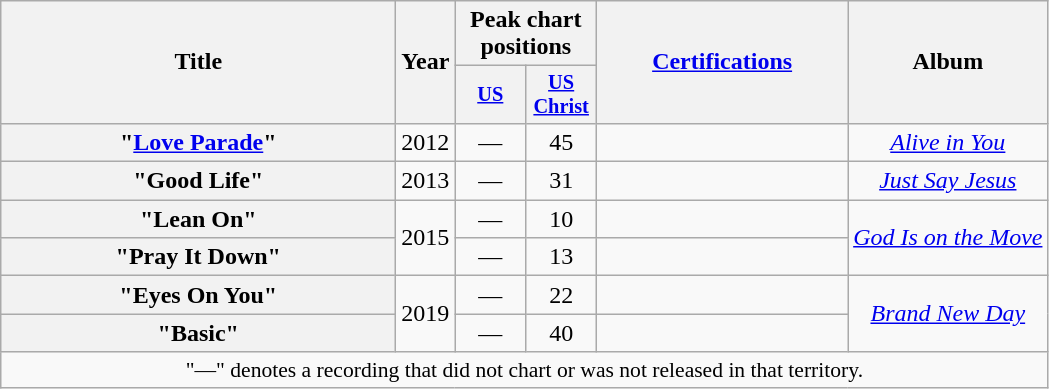<table class="wikitable plainrowheaders" style="text-align:center;">
<tr>
<th rowspan="2" scope="col" style="width:16em;">Title</th>
<th rowspan="2" scope="col">Year</th>
<th colspan="2" scope="col">Peak chart positions</th>
<th rowspan="2" scope="col" style="width:10em;"><a href='#'>Certifications</a></th>
<th rowspan="2" scope="col">Album</th>
</tr>
<tr>
<th scope="col" style="width:3em;font-size:85%;"><a href='#'>US</a><br></th>
<th scope="col" style="width:3em;font-size:85%;"><a href='#'>US<br>Christ</a><br></th>
</tr>
<tr>
<th scope="row">"<a href='#'>Love Parade</a>"</th>
<td>2012</td>
<td>—</td>
<td>45</td>
<td></td>
<td><em><a href='#'>Alive in You</a></em></td>
</tr>
<tr>
<th scope="row">"Good Life"</th>
<td>2013</td>
<td>—</td>
<td>31</td>
<td></td>
<td><em><a href='#'>Just Say Jesus</a></em></td>
</tr>
<tr>
<th scope="row">"Lean On"</th>
<td rowspan="2">2015</td>
<td>—</td>
<td>10</td>
<td></td>
<td rowspan="2"><em><a href='#'>God Is on the Move</a></em></td>
</tr>
<tr>
<th scope="row">"Pray It Down"</th>
<td>—</td>
<td>13</td>
<td></td>
</tr>
<tr>
<th scope="row">"Eyes On You"</th>
<td rowspan="2">2019</td>
<td>—</td>
<td>22</td>
<td></td>
<td rowspan="2"><em><a href='#'>Brand New Day</a></em></td>
</tr>
<tr>
<th scope="row">"Basic"</th>
<td>—</td>
<td>40</td>
<td></td>
</tr>
<tr>
<td colspan="6" style="font-size:90%">"—" denotes a recording that did not chart or was not released in that territory.</td>
</tr>
</table>
